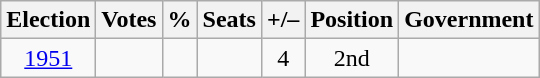<table class=wikitable style=text-align:center>
<tr>
<th>Election</th>
<th>Votes</th>
<th>%</th>
<th>Seats</th>
<th>+/–</th>
<th>Position</th>
<th>Government</th>
</tr>
<tr>
<td><a href='#'>1951</a></td>
<td></td>
<td></td>
<td></td>
<td> 4</td>
<td> 2nd</td>
<td></td>
</tr>
</table>
